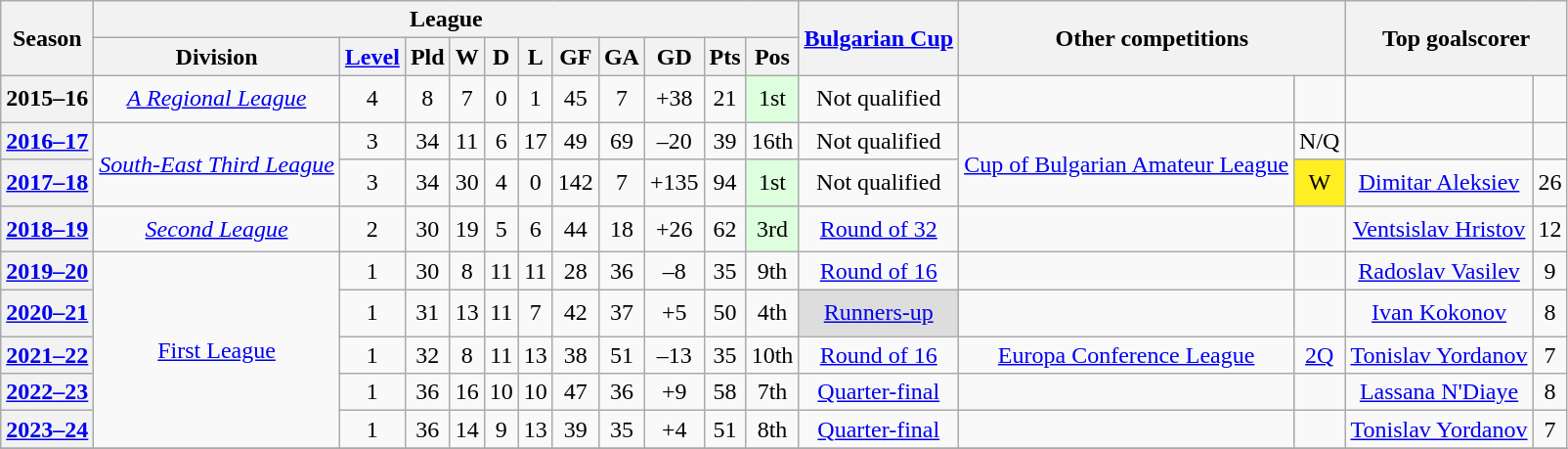<table class="wikitable sortable" style="text-align:center">
<tr>
<th rowspan=2>Season</th>
<th colspan=11>League</th>
<th rowspan=2><a href='#'>Bulgarian Cup</a><br></th>
<th rowspan=2 colspan=2>Other competitions</th>
<th rowspan=2 colspan=2>Top goalscorer</th>
</tr>
<tr>
<th scope=col>Division</th>
<th scope=col><a href='#'>Level</a></th>
<th scope=col>Pld</th>
<th scope=col>W</th>
<th scope=col>D</th>
<th scope=col>L</th>
<th scope=col>GF</th>
<th scope=col>GA</th>
<th scope=col>GD</th>
<th scope=col>Pts</th>
<th scope=col data-sort-type="number">Pos</th>
</tr>
<tr>
<th scope=row rowspan=1>2015–16</th>
<td rowspan=1><em><a href='#'>A Regional League</a></em></td>
<td rowspan=1>4</td>
<td rowspan=1>8</td>
<td rowspan=1>7</td>
<td rowspan=1>0</td>
<td rowspan=1>1</td>
<td rowspan=1>45</td>
<td rowspan=1>7</td>
<td rowspan=1>+38</td>
<td rowspan=1>21</td>
<td rowspan=1 style="background-color:#DFD; padding:0.4em;">1st </td>
<td rowspan=1>Not qualified</td>
<td rowspan=1></td>
<td rowspan=1></td>
<td rowspan=1></td>
<td rowspan=1></td>
</tr>
<tr>
<th scope=row rowspan=1><a href='#'>2016–17</a></th>
<td rowspan=2><em><a href='#'>South-East Third League</a></em></td>
<td rowspan=1>3</td>
<td rowspan=1>34</td>
<td rowspan=1>11</td>
<td rowspan=1>6</td>
<td rowspan=1>17</td>
<td rowspan=1>49</td>
<td rowspan=1>69</td>
<td rowspan=1>–20</td>
<td rowspan=1>39</td>
<td rowspan=1>16th</td>
<td rowspan=1>Not qualified</td>
<td rowspan=2><a href='#'>Cup of Bulgarian Amateur League</a></td>
<td rowspan=1>N/Q</td>
<td rowspan=1></td>
</tr>
<tr>
<th scope=row rowspan=1><a href='#'>2017–18</a></th>
<td rowspan=1>3</td>
<td rowspan=1>34</td>
<td rowspan=1>30</td>
<td rowspan=1>4</td>
<td rowspan=1>0</td>
<td rowspan=1>142</td>
<td rowspan=1>7</td>
<td rowspan=1>+135</td>
<td rowspan=1>94</td>
<td rowspan=1 style="background-color:#DFD; padding:0.4em;">1st </td>
<td rowspan=1>Not qualified</td>
<td style="background-color:#FE2;padding:0.4em">W</td>
<td rowspan=1> <a href='#'>Dimitar Aleksiev</a></td>
<td rowspan=1>26</td>
</tr>
<tr>
<th scope=row rowspan=1><a href='#'>2018–19</a></th>
<td rowspan=1><em><a href='#'>Second League</a></em></td>
<td rowspan=1>2</td>
<td rowspan=1>30</td>
<td rowspan=1>19</td>
<td rowspan=1>5</td>
<td rowspan=1>6</td>
<td rowspan=1>44</td>
<td rowspan=1>18</td>
<td rowspan=1>+26</td>
<td rowspan=1>62</td>
<td rowspan=1 style="background-color:#DFD; padding:0.4em;">3rd </td>
<td rowspan=1><a href='#'>Round of 32</a></td>
<td rowspan=1></td>
<td rowspan=1></td>
<td rowspan=1> <a href='#'>Ventsislav Hristov</a></td>
<td rowspan=1>12</td>
</tr>
<tr>
<th scope=row rowspan=1><a href='#'>2019–20</a></th>
<td rowspan=5><a href='#'>First League</a></td>
<td rowspan=1>1</td>
<td rowspan=1>30</td>
<td rowspan=1>8</td>
<td rowspan=1>11</td>
<td rowspan=1>11</td>
<td rowspan=1>28</td>
<td rowspan=1>36</td>
<td rowspan=1>–8</td>
<td rowspan=1>35</td>
<td rowspan=1>9th</td>
<td rowspan=1><a href='#'>Round of 16</a></td>
<td rowspan=1></td>
<td rowspan=1></td>
<td rowspan=1> <a href='#'>Radoslav Vasilev</a></td>
<td rowspan=1>9</td>
</tr>
<tr>
<th scope=row rowspan=1><a href='#'>2020–21</a></th>
<td rowspan=1>1</td>
<td rowspan=1>31</td>
<td rowspan=1>13</td>
<td rowspan=1>11</td>
<td rowspan=1>7</td>
<td rowspan=1>42</td>
<td rowspan=1>37</td>
<td rowspan=1>+5</td>
<td rowspan=1>50</td>
<td rowspan=1>4th</td>
<td style="background-color:#DDD;padding:0.4em"><a href='#'>Runners-up</a></td>
<td rowspan=1></td>
<td rowspan=1></td>
<td rowspan=1> <a href='#'>Ivan Kokonov</a></td>
<td rowspan=1>8</td>
</tr>
<tr>
<th scope=row rowspan=1><a href='#'>2021–22</a></th>
<td rowspan=1>1</td>
<td rowspan=1>32</td>
<td rowspan=1>8</td>
<td rowspan=1>11</td>
<td rowspan=1>13</td>
<td rowspan=1>38</td>
<td rowspan=1>51</td>
<td rowspan=1>–13</td>
<td rowspan=1>35</td>
<td rowspan=1>10th</td>
<td rowspan=1><a href='#'>Round of 16</a></td>
<td rowspan=1><a href='#'>Europa Conference League</a></td>
<td rowspan=1><a href='#'>2Q</a></td>
<td rowspan=1> <a href='#'>Tonislav Yordanov</a></td>
<td rowspan=1>7</td>
</tr>
<tr>
<th scope=row rowspan=1><a href='#'>2022–23</a></th>
<td rowspan=1>1</td>
<td rowspan=1>36</td>
<td rowspan=1>16</td>
<td rowspan=1>10</td>
<td rowspan=1>10</td>
<td rowspan=1>47</td>
<td rowspan=1>36</td>
<td rowspan=1>+9</td>
<td rowspan=1>58</td>
<td rowspan=1>7th</td>
<td rowspan=1><a href='#'>Quarter-final</a></td>
<td rowspan=1></td>
<td rowspan=1></td>
<td rowspan=1> <a href='#'>Lassana N'Diaye</a></td>
<td rowspan=1>8</td>
</tr>
<tr>
<th scope=row rowspan=1><a href='#'>2023–24</a></th>
<td rowspan=1>1</td>
<td rowspan=1>36</td>
<td rowspan=1>14</td>
<td rowspan=1>9</td>
<td rowspan=1>13</td>
<td rowspan=1>39</td>
<td rowspan=1>35</td>
<td rowspan=1>+4</td>
<td rowspan=1>51</td>
<td rowspan=1>8th</td>
<td rowspan=1><a href='#'>Quarter-final</a></td>
<td rowspan=1></td>
<td rowspan=1></td>
<td rowspan=1> <a href='#'>Tonislav Yordanov</a></td>
<td rowspan=1>7</td>
</tr>
<tr>
</tr>
</table>
